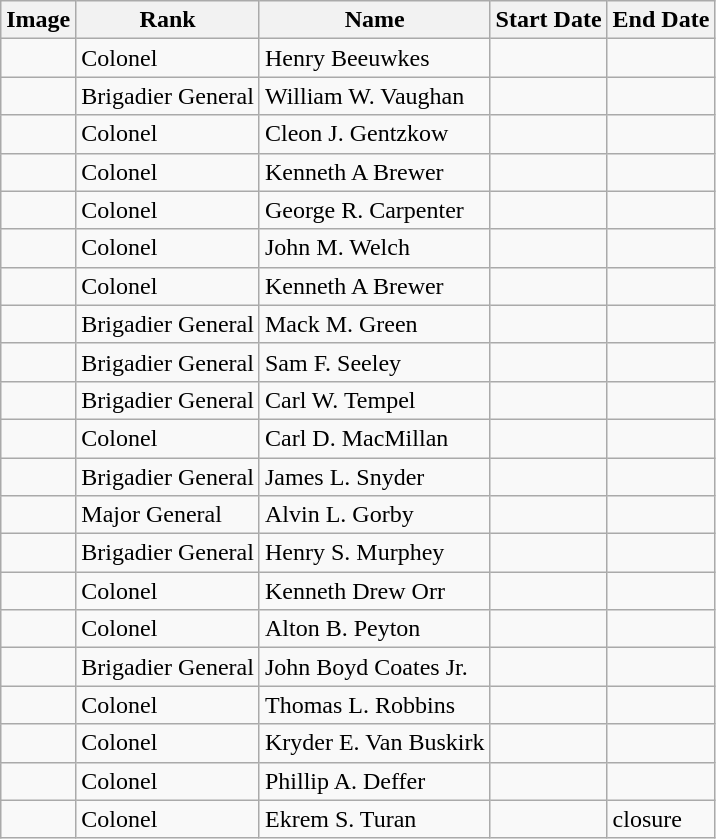<table class="wikitable sortable">
<tr>
<th class=unsortable>Image</th>
<th class=unsortable>Rank</th>
<th>Name</th>
<th>Start Date</th>
<th>End Date</th>
</tr>
<tr>
<td></td>
<td>Colonel</td>
<td>Henry Beeuwkes</td>
<td></td>
<td></td>
</tr>
<tr>
<td></td>
<td>Brigadier General</td>
<td>William W. Vaughan</td>
<td></td>
<td></td>
</tr>
<tr>
<td></td>
<td>Colonel</td>
<td>Cleon J. Gentzkow</td>
<td></td>
<td></td>
</tr>
<tr>
<td></td>
<td>Colonel</td>
<td>Kenneth A Brewer</td>
<td></td>
<td></td>
</tr>
<tr>
<td></td>
<td>Colonel</td>
<td>George R. Carpenter</td>
<td></td>
<td></td>
</tr>
<tr>
<td></td>
<td>Colonel</td>
<td>John M. Welch</td>
<td></td>
<td></td>
</tr>
<tr>
<td></td>
<td>Colonel</td>
<td>Kenneth A Brewer</td>
<td></td>
<td></td>
</tr>
<tr>
<td></td>
<td>Brigadier General</td>
<td>Mack M. Green</td>
<td></td>
<td></td>
</tr>
<tr>
<td></td>
<td>Brigadier General</td>
<td>Sam F. Seeley</td>
<td></td>
<td></td>
</tr>
<tr>
<td></td>
<td>Brigadier General</td>
<td>Carl W. Tempel</td>
<td></td>
<td></td>
</tr>
<tr>
<td></td>
<td>Colonel</td>
<td>Carl D. MacMillan</td>
<td></td>
<td></td>
</tr>
<tr>
<td></td>
<td>Brigadier General</td>
<td>James L. Snyder</td>
<td></td>
<td></td>
</tr>
<tr>
<td></td>
<td>Major General</td>
<td>Alvin L. Gorby</td>
<td></td>
<td></td>
</tr>
<tr>
<td></td>
<td>Brigadier General</td>
<td>Henry S. Murphey</td>
<td></td>
<td></td>
</tr>
<tr>
<td></td>
<td>Colonel</td>
<td>Kenneth Drew Orr</td>
<td></td>
<td></td>
</tr>
<tr>
<td></td>
<td>Colonel</td>
<td>Alton B. Peyton</td>
<td></td>
<td></td>
</tr>
<tr>
<td></td>
<td>Brigadier General</td>
<td>John Boyd Coates Jr.</td>
<td></td>
<td></td>
</tr>
<tr>
<td></td>
<td>Colonel</td>
<td>Thomas L. Robbins</td>
<td></td>
<td></td>
</tr>
<tr>
<td></td>
<td>Colonel</td>
<td>Kryder E. Van Buskirk</td>
<td></td>
<td></td>
</tr>
<tr>
<td></td>
<td>Colonel</td>
<td>Phillip A. Deffer</td>
<td></td>
<td></td>
</tr>
<tr>
<td></td>
<td>Colonel</td>
<td>Ekrem S. Turan</td>
<td></td>
<td>closure</td>
</tr>
</table>
